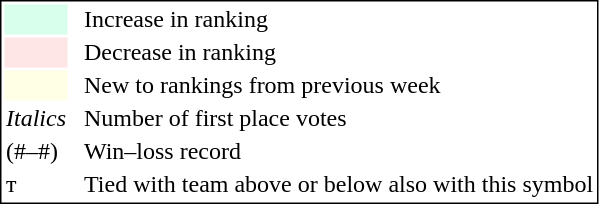<table style="border:1px solid black;">
<tr>
<td style="background:#D8FFEB; width:20px;"></td>
<td> </td>
<td>Increase in ranking</td>
</tr>
<tr>
<td style="background:#FFE6E6; width:20px;"></td>
<td> </td>
<td>Decrease in ranking</td>
</tr>
<tr>
<td style="background:#FFFFE6; width:20px;"></td>
<td> </td>
<td>New to rankings from previous week</td>
</tr>
<tr>
<td><em>Italics</em></td>
<td> </td>
<td>Number of first place votes</td>
</tr>
<tr>
<td>(#–#)</td>
<td> </td>
<td>Win–loss record</td>
</tr>
<tr>
<td>т</td>
<td></td>
<td>Tied with team above or below also with this symbol</td>
</tr>
</table>
